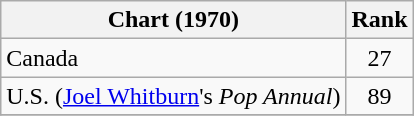<table class="wikitable">
<tr>
<th align="left">Chart (1970)</th>
<th style="text-align:center;">Rank</th>
</tr>
<tr>
<td>Canada</td>
<td style="text-align:center;">27</td>
</tr>
<tr>
<td>U.S. (<a href='#'>Joel Whitburn</a>'s <em>Pop Annual</em>)</td>
<td style="text-align:center;">89</td>
</tr>
<tr>
</tr>
</table>
